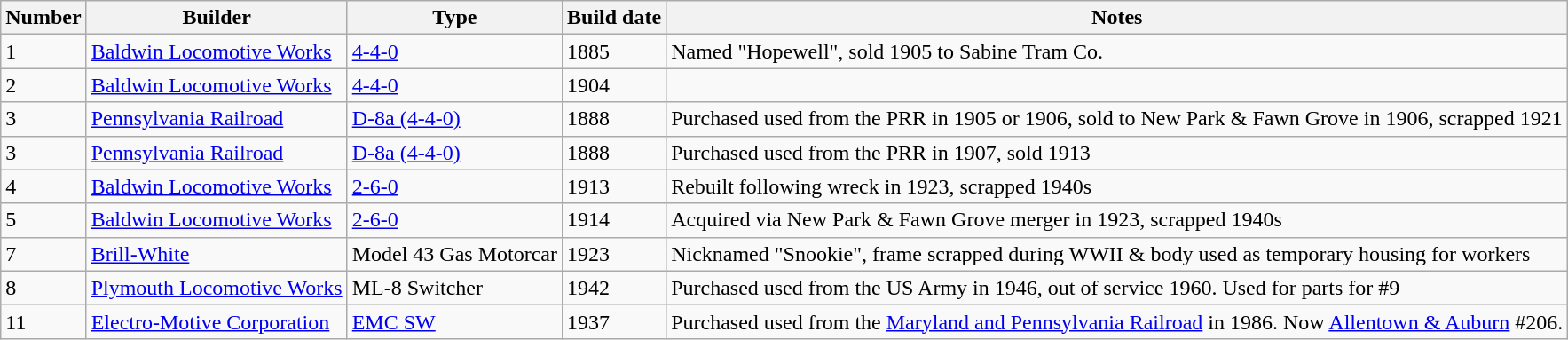<table class="wikitable">
<tr>
<th>Number</th>
<th>Builder</th>
<th>Type</th>
<th>Build date</th>
<th>Notes</th>
</tr>
<tr>
<td>1</td>
<td><a href='#'>Baldwin Locomotive Works</a></td>
<td><a href='#'>4-4-0</a></td>
<td>1885</td>
<td>Named "Hopewell", sold 1905 to Sabine Tram Co.</td>
</tr>
<tr>
<td>2</td>
<td><a href='#'>Baldwin Locomotive Works</a></td>
<td><a href='#'>4-4-0</a></td>
<td>1904</td>
<td></td>
</tr>
<tr>
<td>3</td>
<td><a href='#'>Pennsylvania Railroad</a></td>
<td><a href='#'>D-8a (4-4-0)</a></td>
<td>1888</td>
<td>Purchased used from the PRR in 1905 or 1906, sold to New Park & Fawn Grove in 1906, scrapped 1921</td>
</tr>
<tr>
<td>3</td>
<td><a href='#'>Pennsylvania Railroad</a></td>
<td><a href='#'>D-8a (4-4-0)</a></td>
<td>1888</td>
<td>Purchased used from the PRR in 1907, sold 1913</td>
</tr>
<tr>
<td>4</td>
<td><a href='#'>Baldwin Locomotive Works</a></td>
<td><a href='#'>2-6-0</a></td>
<td>1913</td>
<td>Rebuilt following wreck in 1923, scrapped 1940s</td>
</tr>
<tr>
<td>5</td>
<td><a href='#'>Baldwin Locomotive Works</a></td>
<td><a href='#'>2-6-0</a></td>
<td>1914</td>
<td>Acquired via New Park & Fawn Grove merger in 1923, scrapped 1940s</td>
</tr>
<tr>
<td>7</td>
<td><a href='#'>Brill-White</a></td>
<td>Model 43 Gas Motorcar</td>
<td>1923</td>
<td>Nicknamed "Snookie", frame scrapped during WWII & body used as temporary housing for workers</td>
</tr>
<tr>
<td>8</td>
<td><a href='#'>Plymouth Locomotive Works</a></td>
<td>ML-8 Switcher</td>
<td>1942</td>
<td>Purchased used from the US Army in 1946, out of service 1960. Used for parts for #9</td>
</tr>
<tr>
<td>11</td>
<td><a href='#'>Electro-Motive Corporation</a></td>
<td><a href='#'>EMC SW</a></td>
<td>1937</td>
<td>Purchased used from the <a href='#'>Maryland and Pennsylvania Railroad</a> in 1986. Now <a href='#'>Allentown & Auburn</a> #206.</td>
</tr>
</table>
